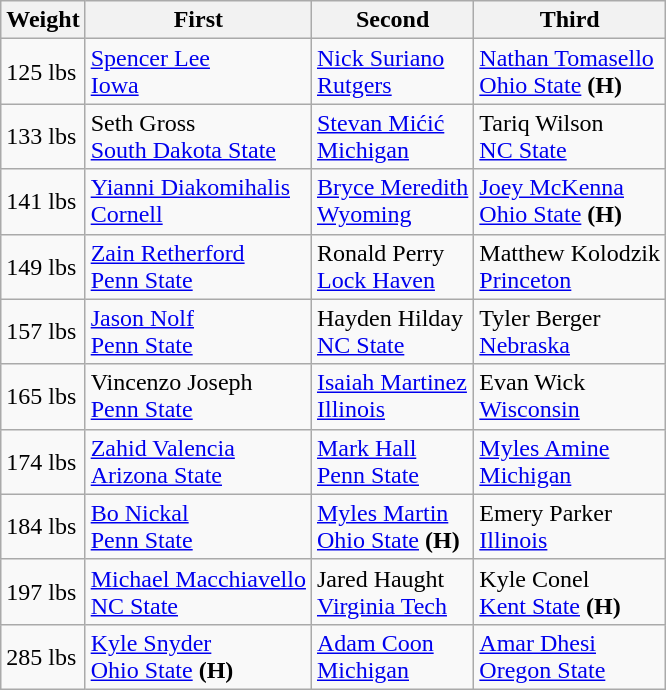<table class=wikitable>
<tr>
<th>Weight</th>
<th>First</th>
<th>Second</th>
<th>Third</th>
</tr>
<tr>
<td>125 lbs</td>
<td><a href='#'>Spencer Lee</a><br><a href='#'>Iowa</a></td>
<td><a href='#'>Nick Suriano</a><br><a href='#'>Rutgers</a></td>
<td><a href='#'>Nathan Tomasello</a><br><a href='#'>Ohio State</a> <strong>(H)</strong></td>
</tr>
<tr>
<td>133 lbs</td>
<td>Seth Gross<br><a href='#'>South Dakota State</a></td>
<td><a href='#'>Stevan Mićić</a><br><a href='#'>Michigan</a></td>
<td>Tariq Wilson<br><a href='#'>NC State</a></td>
</tr>
<tr>
<td>141 lbs</td>
<td><a href='#'>Yianni Diakomihalis</a><br><a href='#'>Cornell</a></td>
<td><a href='#'>Bryce Meredith</a><br><a href='#'>Wyoming</a></td>
<td><a href='#'>Joey McKenna</a><br><a href='#'>Ohio State</a> <strong>(H)</strong></td>
</tr>
<tr>
<td>149 lbs</td>
<td><a href='#'>Zain Retherford</a><br><a href='#'>Penn State</a></td>
<td>Ronald Perry<br><a href='#'>Lock Haven</a></td>
<td>Matthew Kolodzik<br><a href='#'>Princeton</a></td>
</tr>
<tr>
<td>157 lbs</td>
<td><a href='#'>Jason Nolf</a><br><a href='#'>Penn State</a></td>
<td>Hayden Hilday<br><a href='#'>NC State</a></td>
<td>Tyler Berger<br><a href='#'>Nebraska</a></td>
</tr>
<tr>
<td>165 lbs</td>
<td>Vincenzo Joseph<br><a href='#'>Penn State</a></td>
<td><a href='#'>Isaiah Martinez</a><br><a href='#'>Illinois</a></td>
<td>Evan Wick<br><a href='#'>Wisconsin</a></td>
</tr>
<tr>
<td>174 lbs</td>
<td><a href='#'>Zahid Valencia</a><br><a href='#'>Arizona State</a></td>
<td><a href='#'>Mark Hall</a><br><a href='#'>Penn State</a></td>
<td><a href='#'>Myles Amine</a><br><a href='#'>Michigan</a></td>
</tr>
<tr>
<td>184 lbs</td>
<td><a href='#'>Bo Nickal</a><br><a href='#'>Penn State</a></td>
<td><a href='#'>Myles Martin</a><br><a href='#'>Ohio State</a> <strong>(H)</strong></td>
<td>Emery Parker<br><a href='#'>Illinois</a></td>
</tr>
<tr>
<td>197 lbs</td>
<td><a href='#'>Michael Macchiavello</a><br><a href='#'>NC State</a></td>
<td>Jared Haught<br><a href='#'>Virginia Tech</a></td>
<td>Kyle Conel<br><a href='#'>Kent State</a> <strong>(H)</strong></td>
</tr>
<tr>
<td>285 lbs</td>
<td><a href='#'>Kyle Snyder</a><br><a href='#'>Ohio State</a> <strong>(H)</strong></td>
<td><a href='#'>Adam Coon</a><br><a href='#'>Michigan</a></td>
<td><a href='#'>Amar Dhesi</a><br><a href='#'>Oregon State</a></td>
</tr>
</table>
